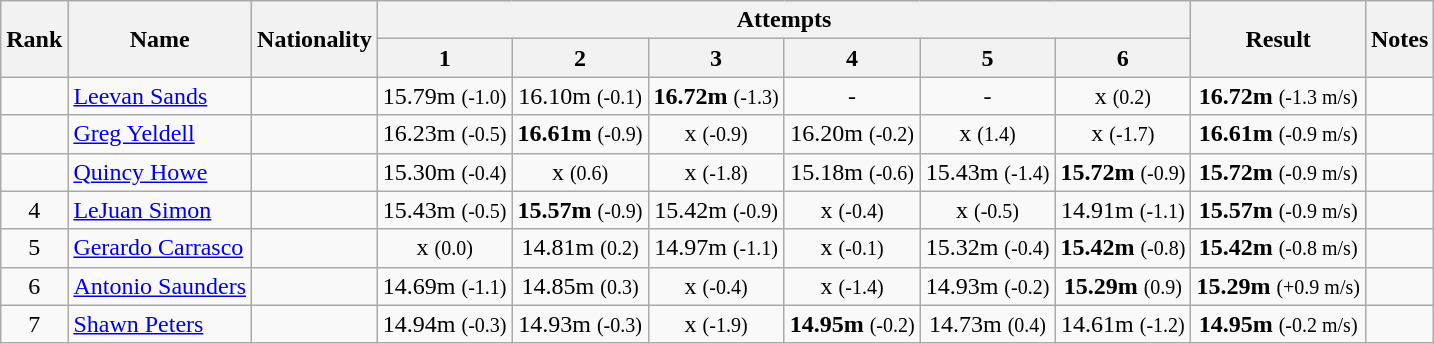<table class="wikitable sortable" style="text-align:center">
<tr>
<th rowspan=2>Rank</th>
<th rowspan=2>Name</th>
<th rowspan=2>Nationality</th>
<th colspan=6>Attempts</th>
<th rowspan=2>Result</th>
<th rowspan=2>Notes</th>
</tr>
<tr>
<th>1</th>
<th>2</th>
<th>3</th>
<th>4</th>
<th>5</th>
<th>6</th>
</tr>
<tr>
<td align=center></td>
<td align=left><a href='#'>Leevan Sands</a></td>
<td align=left></td>
<td>15.79m <small>(-1.0)</small></td>
<td>16.10m <small>(-0.1)</small></td>
<td><strong>16.72m</strong> <small>(-1.3)</small></td>
<td>-</td>
<td>-</td>
<td>x <small>(0.2)</small></td>
<td><strong>16.72m</strong> <small>(-1.3 m/s)</small></td>
<td></td>
</tr>
<tr>
<td align=center></td>
<td align=left><a href='#'>Greg Yeldell</a></td>
<td align=left></td>
<td>16.23m <small>(-0.5)</small></td>
<td><strong>16.61m</strong> <small>(-0.9)</small></td>
<td>x <small>(-0.9)</small></td>
<td>16.20m <small>(-0.2)</small></td>
<td>x <small>(1.4)</small></td>
<td>x <small>(-1.7)</small></td>
<td><strong>16.61m</strong> <small>(-0.9 m/s)</small></td>
<td></td>
</tr>
<tr>
<td align=center></td>
<td align=left><a href='#'>Quincy Howe</a></td>
<td align=left></td>
<td>15.30m <small>(-0.4)</small></td>
<td>x <small>(0.6)</small></td>
<td>x <small>(-1.8)</small></td>
<td>15.18m <small>(-0.6)</small></td>
<td>15.43m <small>(-1.4)</small></td>
<td><strong>15.72m</strong> <small>(-0.9)</small></td>
<td><strong>15.72m</strong> <small>(-0.9 m/s)</small></td>
<td></td>
</tr>
<tr>
<td align=center>4</td>
<td align=left><a href='#'>LeJuan Simon</a></td>
<td align=left></td>
<td>15.43m <small>(-0.5)</small></td>
<td><strong>15.57m</strong> <small>(-0.9)</small></td>
<td>15.42m <small>(-0.9)</small></td>
<td>x <small>(-0.4)</small></td>
<td>x <small>(-0.5)</small></td>
<td>14.91m <small>(-1.1)</small></td>
<td><strong>15.57m</strong> <small>(-0.9 m/s)</small></td>
<td></td>
</tr>
<tr>
<td align=center>5</td>
<td align=left><a href='#'>Gerardo Carrasco</a></td>
<td align=left></td>
<td>x <small>(0.0)</small></td>
<td>14.81m <small>(0.2)</small></td>
<td>14.97m <small>(-1.1)</small></td>
<td>x <small>(-0.1)</small></td>
<td>15.32m <small>(-0.4)</small></td>
<td><strong>15.42m</strong> <small>(-0.8)</small></td>
<td><strong>15.42m</strong> <small>(-0.8 m/s)</small></td>
<td></td>
</tr>
<tr>
<td align=center>6</td>
<td align=left><a href='#'>Antonio Saunders</a></td>
<td align=left></td>
<td>14.69m <small>(-1.1)</small></td>
<td>14.85m <small>(0.3)</small></td>
<td>x <small>(-0.4)</small></td>
<td>x <small>(-1.4)</small></td>
<td>14.93m <small>(-0.2)</small></td>
<td><strong>15.29m</strong> <small>(0.9)</small></td>
<td><strong>15.29m</strong> <small>(+0.9 m/s)</small></td>
<td></td>
</tr>
<tr>
<td align=center>7</td>
<td align=left><a href='#'>Shawn Peters</a></td>
<td align=left></td>
<td>14.94m <small>(-0.3)</small></td>
<td>14.93m <small>(-0.3)</small></td>
<td>x <small>(-1.9)</small></td>
<td><strong>14.95m</strong> <small>(-0.2)</small></td>
<td>14.73m <small>(0.4)</small></td>
<td>14.61m <small>(-1.2)</small></td>
<td><strong>14.95m</strong> <small>(-0.2 m/s)</small></td>
<td></td>
</tr>
</table>
